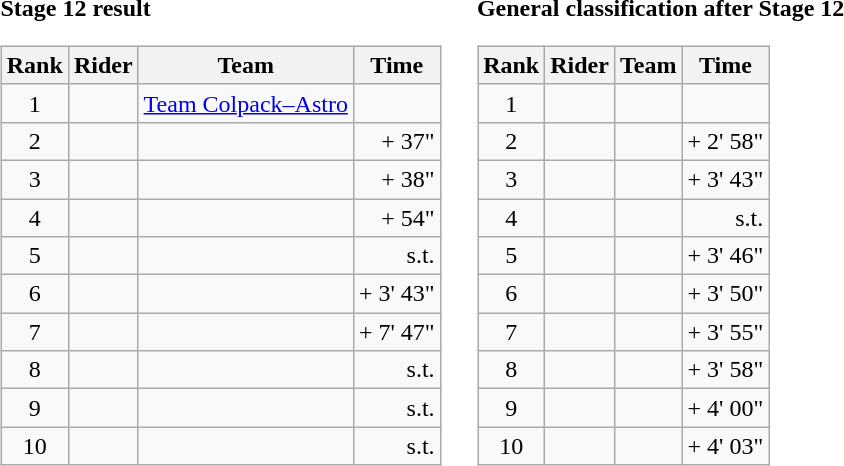<table>
<tr>
<td><strong>Stage 12 result</strong><br><table class="wikitable">
<tr>
<th scope="col">Rank</th>
<th scope="col">Rider</th>
<th scope="col">Team</th>
<th scope="col">Time</th>
</tr>
<tr>
<td style="text-align:center;">1</td>
<td></td>
<td><a href='#'>Team Colpack–Astro</a></td>
<td style="text-align:right;"></td>
</tr>
<tr>
<td style="text-align:center;">2</td>
<td></td>
<td></td>
<td style="text-align:right;">+ 37"</td>
</tr>
<tr>
<td style="text-align:center;">3</td>
<td></td>
<td></td>
<td style="text-align:right;">+ 38"</td>
</tr>
<tr>
<td style="text-align:center;">4</td>
<td></td>
<td></td>
<td style="text-align:right;">+ 54"</td>
</tr>
<tr>
<td style="text-align:center;">5</td>
<td></td>
<td></td>
<td style="text-align:right;">s.t.</td>
</tr>
<tr>
<td style="text-align:center;">6</td>
<td></td>
<td></td>
<td style="text-align:right;">+ 3' 43"</td>
</tr>
<tr>
<td style="text-align:center;">7</td>
<td></td>
<td></td>
<td style="text-align:right;">+ 7' 47"</td>
</tr>
<tr>
<td style="text-align:center;">8</td>
<td></td>
<td></td>
<td style="text-align:right;">s.t.</td>
</tr>
<tr>
<td style="text-align:center;">9</td>
<td></td>
<td></td>
<td style="text-align:right;">s.t.</td>
</tr>
<tr>
<td style="text-align:center;">10</td>
<td></td>
<td></td>
<td style="text-align:right;">s.t.</td>
</tr>
</table>
</td>
<td></td>
<td><strong>General classification after Stage 12</strong><br><table class="wikitable">
<tr>
<th scope="col">Rank</th>
<th scope="col">Rider</th>
<th scope="col">Team</th>
<th scope="col">Time</th>
</tr>
<tr>
<td style="text-align:center;">1</td>
<td></td>
<td></td>
<td style="text-align:right;"></td>
</tr>
<tr>
<td style="text-align:center;">2</td>
<td></td>
<td></td>
<td style="text-align:right;">+ 2' 58"</td>
</tr>
<tr>
<td style="text-align:center;">3</td>
<td></td>
<td></td>
<td style="text-align:right;">+ 3' 43"</td>
</tr>
<tr>
<td style="text-align:center;">4</td>
<td></td>
<td></td>
<td style="text-align:right;">s.t.</td>
</tr>
<tr>
<td style="text-align:center;">5</td>
<td></td>
<td></td>
<td style="text-align:right;">+ 3' 46"</td>
</tr>
<tr>
<td style="text-align:center;">6</td>
<td></td>
<td></td>
<td style="text-align:right;">+ 3' 50"</td>
</tr>
<tr>
<td style="text-align:center;">7</td>
<td></td>
<td></td>
<td style="text-align:right;">+ 3' 55"</td>
</tr>
<tr>
<td style="text-align:center;">8</td>
<td></td>
<td></td>
<td style="text-align:right;">+ 3' 58"</td>
</tr>
<tr>
<td style="text-align:center;">9</td>
<td></td>
<td></td>
<td style="text-align:right;">+ 4' 00"</td>
</tr>
<tr>
<td style="text-align:center;">10</td>
<td></td>
<td></td>
<td style="text-align:right;">+ 4' 03"</td>
</tr>
</table>
</td>
</tr>
</table>
